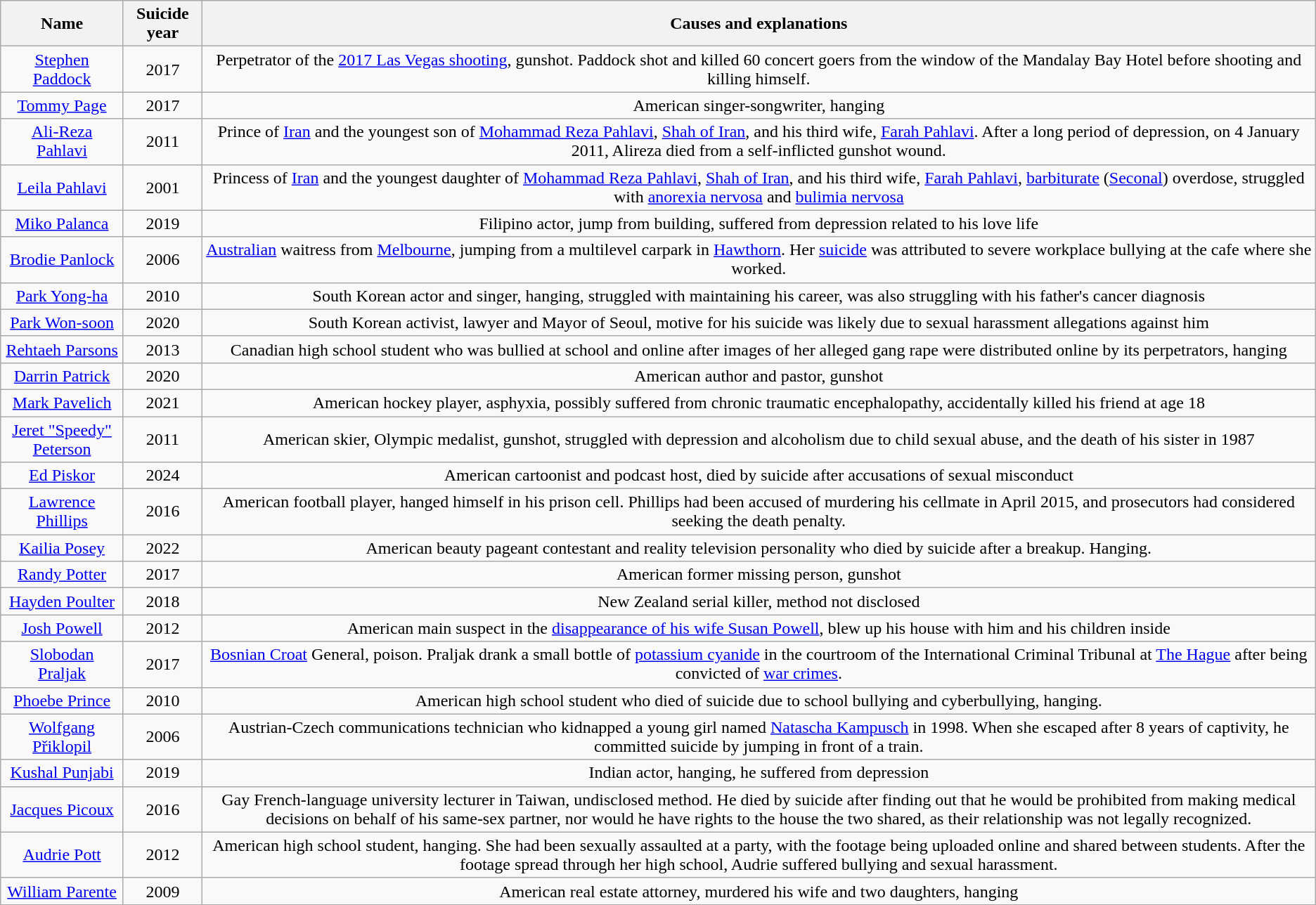<table class="wikitable sortable" style="text-align: center;">
<tr>
<th>Name</th>
<th>Suicide year</th>
<th>Causes and explanations</th>
</tr>
<tr>
<td><a href='#'>Stephen Paddock</a></td>
<td>2017</td>
<td>Perpetrator of the <a href='#'>2017 Las Vegas shooting</a>, gunshot. Paddock shot and killed 60 concert goers from the window of the Mandalay Bay Hotel before shooting and killing himself.</td>
</tr>
<tr>
<td><a href='#'>Tommy Page</a></td>
<td>2017</td>
<td>American singer-songwriter, hanging</td>
</tr>
<tr>
<td><a href='#'>Ali-Reza Pahlavi</a></td>
<td>2011</td>
<td>Prince of <a href='#'>Iran</a> and the youngest son of <a href='#'>Mohammad Reza Pahlavi</a>, <a href='#'>Shah of Iran</a>, and his third wife, <a href='#'>Farah Pahlavi</a>. After a long period of depression, on 4 January 2011, Alireza died from a self-inflicted gunshot wound.</td>
</tr>
<tr>
<td><a href='#'>Leila Pahlavi</a></td>
<td>2001</td>
<td>Princess of <a href='#'>Iran</a> and the youngest daughter of <a href='#'>Mohammad Reza Pahlavi</a>, <a href='#'>Shah of Iran</a>, and his third wife, <a href='#'>Farah Pahlavi</a>, <a href='#'>barbiturate</a> (<a href='#'>Seconal</a>) overdose, struggled with <a href='#'>anorexia nervosa</a> and <a href='#'>bulimia nervosa</a></td>
</tr>
<tr>
<td><a href='#'>Miko Palanca</a></td>
<td>2019</td>
<td>Filipino actor, jump from building, suffered from depression related to his love life</td>
</tr>
<tr>
<td><a href='#'>Brodie Panlock</a></td>
<td>2006</td>
<td><a href='#'>Australian</a> waitress from <a href='#'>Melbourne</a>, jumping from a multilevel carpark in <a href='#'>Hawthorn</a>. Her <a href='#'>suicide</a> was attributed to severe workplace bullying at the cafe where she worked.</td>
</tr>
<tr>
<td><a href='#'>Park Yong-ha</a></td>
<td>2010</td>
<td>South Korean actor and singer, hanging, struggled with maintaining his career, was also struggling with his father's cancer diagnosis</td>
</tr>
<tr>
<td><a href='#'>Park Won-soon</a></td>
<td>2020</td>
<td>South Korean activist, lawyer and Mayor of Seoul, motive for his suicide was likely due to sexual harassment allegations against him</td>
</tr>
<tr>
<td><a href='#'>Rehtaeh Parsons</a></td>
<td>2013</td>
<td>Canadian high school student who was bullied at school and online after images of her alleged gang rape were distributed online by its perpetrators, hanging</td>
</tr>
<tr>
<td><a href='#'>Darrin Patrick</a></td>
<td>2020</td>
<td>American author and pastor, gunshot</td>
</tr>
<tr>
<td><a href='#'>Mark Pavelich</a></td>
<td>2021</td>
<td>American hockey player, asphyxia, possibly suffered from chronic traumatic encephalopathy, accidentally killed his friend at age 18</td>
</tr>
<tr>
<td><a href='#'>Jeret "Speedy" Peterson</a></td>
<td>2011</td>
<td>American skier, Olympic medalist, gunshot, struggled with depression and alcoholism due to child sexual abuse, and the death of his sister in 1987</td>
</tr>
<tr>
<td><a href='#'>Ed Piskor</a></td>
<td>2024</td>
<td>American cartoonist and podcast host, died by suicide after accusations of sexual misconduct</td>
</tr>
<tr>
<td><a href='#'>Lawrence Phillips</a></td>
<td>2016</td>
<td>American football player, hanged himself in his prison cell. Phillips had been accused of murdering his cellmate in April 2015, and prosecutors had considered seeking the death penalty.</td>
</tr>
<tr>
<td><a href='#'>Kailia Posey</a></td>
<td>2022</td>
<td>American beauty pageant contestant and reality television personality who died by suicide after a breakup. Hanging.</td>
</tr>
<tr>
<td><a href='#'>Randy Potter</a></td>
<td>2017</td>
<td>American former missing person, gunshot</td>
</tr>
<tr>
<td><a href='#'>Hayden Poulter</a></td>
<td>2018</td>
<td>New Zealand serial killer, method not disclosed</td>
</tr>
<tr>
<td><a href='#'>Josh Powell</a></td>
<td>2012</td>
<td>American main suspect in the <a href='#'>disappearance of his wife Susan Powell</a>, blew up his house with him and his children inside</td>
</tr>
<tr>
<td><a href='#'>Slobodan Praljak</a></td>
<td>2017</td>
<td><a href='#'>Bosnian Croat</a> General, poison. Praljak drank a small bottle of <a href='#'>potassium cyanide</a> in the courtroom of the International Criminal Tribunal at <a href='#'>The Hague</a> after being convicted of <a href='#'>war crimes</a>.</td>
</tr>
<tr>
<td><a href='#'>Phoebe Prince</a></td>
<td>2010</td>
<td>American high school student who died of suicide due to school bullying and cyberbullying, hanging.</td>
</tr>
<tr>
<td><a href='#'>Wolfgang Přiklopil</a></td>
<td>2006</td>
<td>Austrian-Czech communications technician who kidnapped a young girl named <a href='#'>Natascha Kampusch</a> in 1998. When she escaped after 8 years of captivity, he committed suicide by jumping in front of a train.</td>
</tr>
<tr>
<td><a href='#'>Kushal Punjabi</a></td>
<td>2019</td>
<td>Indian actor, hanging, he suffered from depression</td>
</tr>
<tr>
<td><a href='#'>Jacques Picoux</a></td>
<td>2016</td>
<td>Gay French-language university lecturer in Taiwan, undisclosed method. He died by suicide after finding out that he would be prohibited from making medical decisions on behalf of his same-sex partner, nor would he have rights to the house the two shared, as their relationship was not legally recognized.</td>
</tr>
<tr>
<td><a href='#'>Audrie Pott</a></td>
<td>2012</td>
<td>American high school student, hanging. She had been sexually assaulted at a party, with the footage being uploaded online and shared between students. After the footage spread through her high school, Audrie suffered bullying and sexual harassment.</td>
</tr>
<tr>
<td><a href='#'>William Parente</a></td>
<td>2009</td>
<td>American real estate attorney, murdered his wife and two daughters, hanging</td>
</tr>
<tr>
</tr>
</table>
